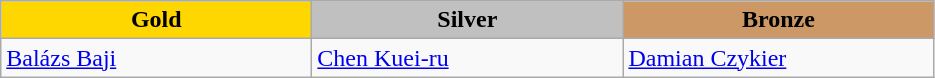<table class="wikitable" style="text-align:left">
<tr align="center">
<td width=200 bgcolor=gold><strong>Gold</strong></td>
<td width=200 bgcolor=silver><strong>Silver</strong></td>
<td width=200 bgcolor=CC9966><strong>Bronze</strong></td>
</tr>
<tr>
<td><a href='#'>Balázs Baji</a><br></td>
<td><a href='#'>Chen Kuei-ru</a><br></td>
<td><a href='#'>Damian Czykier</a><br></td>
</tr>
</table>
